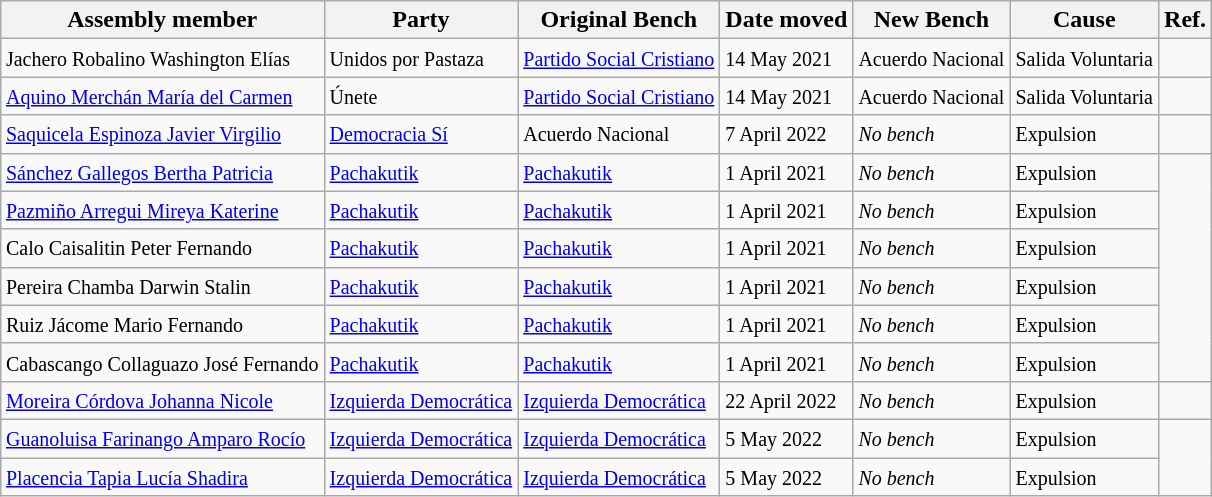<table class="wikitable sortable" style="margin:auto;">
<tr>
<th>Assembly member</th>
<th>Party</th>
<th>Original Bench</th>
<th>Date moved</th>
<th>New Bench</th>
<th>Cause</th>
<th>Ref.</th>
</tr>
<tr>
<td><small>Jachero Robalino Washington Elías</small></td>
<td><small>Unidos por Pastaza</small></td>
<td><small><a href='#'>Partido Social Cristiano</a></small></td>
<td><small>14 May 2021</small></td>
<td><small>Acuerdo Nacional</small></td>
<td><small>Salida Voluntaria</small></td>
<td></td>
</tr>
<tr>
<td><small><a href='#'>Aquino Merchán María del Carmen</a></small></td>
<td><small>Únete</small></td>
<td><small><a href='#'>Partido Social Cristiano</a></small></td>
<td><small>14 May 2021</small></td>
<td><small>Acuerdo Nacional</small></td>
<td><small>Salida Voluntaria</small></td>
<td></td>
</tr>
<tr>
<td><small><a href='#'>Saquicela Espinoza Javier Virgilio</a></small></td>
<td><small><a href='#'>Democracia Sí</a></small></td>
<td><small>Acuerdo Nacional</small></td>
<td><small>7 April 2022</small></td>
<td><em><small>No bench</small></em></td>
<td><small>Expulsion</small></td>
<td></td>
</tr>
<tr>
<td><small><a href='#'>Sánchez Gallegos Bertha Patricia</a></small></td>
<td><small><a href='#'>Pachakutik</a></small></td>
<td><small><a href='#'>Pachakutik</a></small></td>
<td><small>1 April 2021</small></td>
<td><em><small>No bench</small></em></td>
<td><small>Expulsion</small></td>
<td rowspan="6"></td>
</tr>
<tr>
<td><small><a href='#'>Pazmiño Arregui Mireya Katerine</a></small></td>
<td><small><a href='#'>Pachakutik</a></small></td>
<td><small><a href='#'>Pachakutik</a></small></td>
<td><small>1 April 2021</small></td>
<td><em><small>No bench</small></em></td>
<td><small>Expulsion</small></td>
</tr>
<tr>
<td><small>Calo Caisalitin Peter Fernando</small></td>
<td><small><a href='#'>Pachakutik</a></small></td>
<td><small><a href='#'>Pachakutik</a></small></td>
<td><small>1 April 2021</small></td>
<td><em><small>No bench</small></em></td>
<td><small>Expulsion</small></td>
</tr>
<tr>
<td><small>Pereira Chamba Darwin Stalin</small></td>
<td><small><a href='#'>Pachakutik</a></small></td>
<td><small><a href='#'>Pachakutik</a></small></td>
<td><small>1 April 2021</small></td>
<td><em><small>No bench</small></em></td>
<td><small>Expulsion</small></td>
</tr>
<tr>
<td><small>Ruiz Jácome Mario Fernando</small></td>
<td><small><a href='#'>Pachakutik</a></small></td>
<td><small><a href='#'>Pachakutik</a></small></td>
<td><small>1 April 2021</small></td>
<td><em><small>No bench</small></em></td>
<td><small>Expulsion</small></td>
</tr>
<tr>
<td><small>Cabascango Collaguazo José Fernando</small></td>
<td><small><a href='#'>Pachakutik</a></small></td>
<td><small><a href='#'>Pachakutik</a></small></td>
<td><small>1 April 2021</small></td>
<td><em><small>No bench</small></em></td>
<td><small>Expulsion</small></td>
</tr>
<tr>
<td><small><a href='#'>Moreira Córdova Johanna Nicole</a></small></td>
<td><small><a href='#'>Izquierda Democrática</a></small></td>
<td><small><a href='#'>Izquierda Democrática</a></small></td>
<td><small>22 April 2022</small></td>
<td><em><small>No bench</small></em></td>
<td><small>Expulsion</small></td>
<td></td>
</tr>
<tr>
<td><small><a href='#'>Guanoluisa Farinango Amparo Rocío</a></small></td>
<td><small><a href='#'>Izquierda Democrática</a></small></td>
<td><small><a href='#'>Izquierda Democrática</a></small></td>
<td><small>5 May 2022</small></td>
<td><em><small>No bench</small></em></td>
<td><small>Expulsion</small></td>
<td rowspan="2"></td>
</tr>
<tr>
<td><small><a href='#'>Placencia Tapia Lucía Shadira</a></small></td>
<td><small><a href='#'>Izquierda Democrática</a></small></td>
<td><small><a href='#'>Izquierda Democrática</a></small></td>
<td><small>5 May 2022</small></td>
<td><em><small>No bench</small></em></td>
<td><small>Expulsion</small></td>
</tr>
</table>
